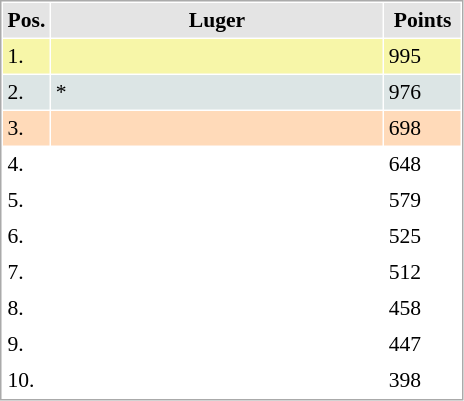<table cellspacing="1" cellpadding="3" style="border:1px solid #aaa; font-size:90%;">
<tr style="background:#e4e4e4;">
<th style="width:10px;">Pos.</th>
<th style="width:215px;">Luger</th>
<th style="width:45px;">Points</th>
</tr>
<tr style="background:#f7f6a8;">
<td>1.</td>
<td align="left"><strong></strong></td>
<td>995</td>
</tr>
<tr style="background:#dce5e5;">
<td>2.</td>
<td 2align="left">*</td>
<td>976</td>
</tr>
<tr style="background:#ffdab9;">
<td>3.</td>
<td align="left"></td>
<td>698</td>
</tr>
<tr>
<td>4.</td>
<td align="left"></td>
<td>648</td>
</tr>
<tr>
<td>5.</td>
<td align="left"></td>
<td>579</td>
</tr>
<tr>
<td>6.</td>
<td align="left"></td>
<td>525</td>
</tr>
<tr>
<td>7.</td>
<td align="left"></td>
<td>512</td>
</tr>
<tr>
<td>8.</td>
<td align="left"></td>
<td>458</td>
</tr>
<tr>
<td>9.</td>
<td align="left"></td>
<td>447</td>
</tr>
<tr>
<td>10.</td>
<td align="left"></td>
<td>398</td>
</tr>
</table>
